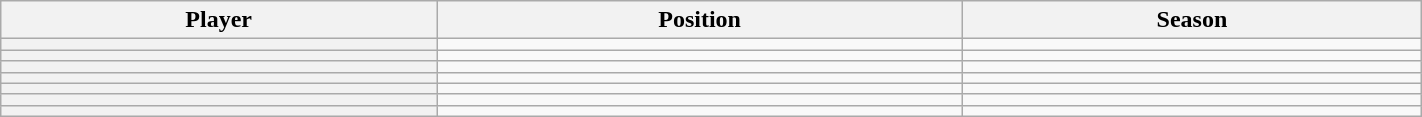<table class="wikitable sortable" width="75%">
<tr>
<th scope="col">Player</th>
<th scope="col">Position</th>
<th scope="col">Season</th>
</tr>
<tr>
<th scope="row"></th>
<td></td>
<td></td>
</tr>
<tr>
<th scope="row"></th>
<td></td>
<td></td>
</tr>
<tr>
<th scope="row"></th>
<td></td>
<td></td>
</tr>
<tr>
<th scope="row"></th>
<td></td>
<td></td>
</tr>
<tr>
<th scope="row"></th>
<td></td>
<td></td>
</tr>
<tr>
<th scope="row"></th>
<td></td>
<td></td>
</tr>
<tr>
<th scope="row"></th>
<td></td>
<td></td>
</tr>
</table>
